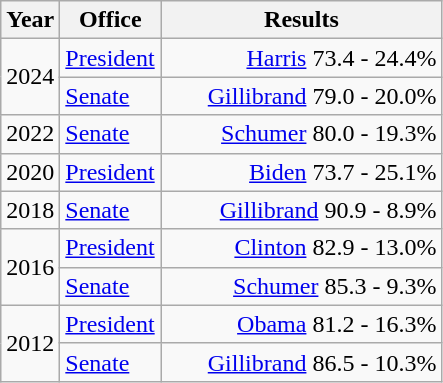<table class=wikitable>
<tr>
<th width="30">Year</th>
<th width="60">Office</th>
<th width="180">Results</th>
</tr>
<tr>
<td rowspan="2">2024</td>
<td><a href='#'>President</a></td>
<td align="right" ><a href='#'>Harris</a> 73.4 - 24.4%</td>
</tr>
<tr>
<td><a href='#'>Senate</a></td>
<td align="right" ><a href='#'>Gillibrand</a> 79.0 - 20.0%</td>
</tr>
<tr>
<td>2022</td>
<td><a href='#'>Senate</a></td>
<td align="right" ><a href='#'>Schumer</a> 80.0 - 19.3%</td>
</tr>
<tr>
<td>2020</td>
<td><a href='#'>President</a></td>
<td align="right" ><a href='#'>Biden</a> 73.7 - 25.1%</td>
</tr>
<tr>
<td>2018</td>
<td><a href='#'>Senate</a></td>
<td align="right" ><a href='#'>Gillibrand</a> 90.9 - 8.9%</td>
</tr>
<tr>
<td rowspan="2">2016</td>
<td><a href='#'>President</a></td>
<td align="right" ><a href='#'>Clinton</a> 82.9 - 13.0%</td>
</tr>
<tr>
<td><a href='#'>Senate</a></td>
<td align="right" ><a href='#'>Schumer</a> 85.3 - 9.3%</td>
</tr>
<tr>
<td rowspan="2">2012</td>
<td><a href='#'>President</a></td>
<td align="right" ><a href='#'>Obama</a> 81.2 - 16.3%</td>
</tr>
<tr>
<td><a href='#'>Senate</a></td>
<td align="right" ><a href='#'>Gillibrand</a> 86.5 - 10.3%</td>
</tr>
</table>
